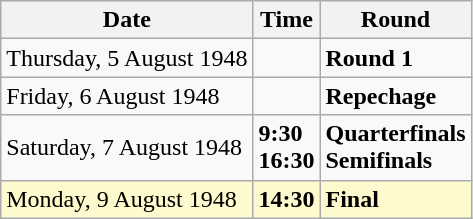<table class="wikitable">
<tr>
<th>Date</th>
<th>Time</th>
<th>Round</th>
</tr>
<tr>
<td>Thursday, 5 August 1948</td>
<td></td>
<td><strong>Round 1</strong></td>
</tr>
<tr>
<td>Friday, 6 August 1948</td>
<td></td>
<td><strong>Repechage</strong></td>
</tr>
<tr>
<td>Saturday, 7 August 1948</td>
<td><strong>9:30</strong><br><strong>16:30</strong></td>
<td><strong>Quarterfinals</strong><br><strong>Semifinals</strong></td>
</tr>
<tr style=background:lemonchiffon>
<td>Monday, 9 August 1948</td>
<td><strong>14:30</strong></td>
<td><strong>Final</strong></td>
</tr>
</table>
